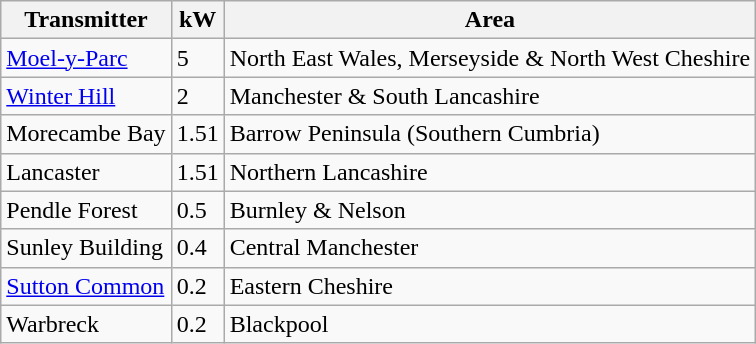<table class="wikitable sortable">
<tr>
<th>Transmitter</th>
<th>kW</th>
<th>Area</th>
</tr>
<tr>
<td><a href='#'>Moel-y-Parc</a></td>
<td>5</td>
<td>North East Wales, Merseyside & North West Cheshire</td>
</tr>
<tr>
<td><a href='#'>Winter Hill</a></td>
<td>2</td>
<td>Manchester & South Lancashire</td>
</tr>
<tr>
<td>Morecambe Bay</td>
<td>1.51</td>
<td>Barrow Peninsula (Southern Cumbria)</td>
</tr>
<tr>
<td>Lancaster</td>
<td>1.51</td>
<td>Northern Lancashire</td>
</tr>
<tr>
<td>Pendle Forest</td>
<td>0.5</td>
<td>Burnley & Nelson</td>
</tr>
<tr>
<td>Sunley Building</td>
<td>0.4</td>
<td>Central Manchester</td>
</tr>
<tr>
<td><a href='#'>Sutton Common</a></td>
<td>0.2</td>
<td>Eastern Cheshire</td>
</tr>
<tr>
<td>Warbreck</td>
<td>0.2</td>
<td>Blackpool</td>
</tr>
</table>
